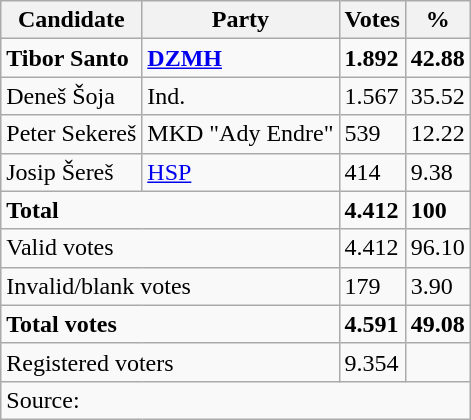<table class="wikitable" style="text-align: left;">
<tr>
<th>Candidate</th>
<th>Party</th>
<th>Votes</th>
<th>%</th>
</tr>
<tr>
<td><strong>Tibor Santo</strong></td>
<td><a href='#'><strong>DZMH</strong></a></td>
<td><strong>1.892</strong></td>
<td><strong>42.88</strong></td>
</tr>
<tr>
<td>Deneš Šoja</td>
<td>Ind.</td>
<td>1.567</td>
<td>35.52</td>
</tr>
<tr>
<td>Peter Sekereš</td>
<td>MKD "Ady Endre"</td>
<td>539</td>
<td>12.22</td>
</tr>
<tr>
<td>Josip Šereš</td>
<td><a href='#'>HSP</a></td>
<td>414</td>
<td>9.38</td>
</tr>
<tr>
<td colspan="2"><strong>Total</strong></td>
<td><strong>4.412</strong></td>
<td><strong>100</strong></td>
</tr>
<tr>
<td colspan="2">Valid votes</td>
<td>4.412</td>
<td>96.10</td>
</tr>
<tr>
<td colspan="2">Invalid/blank votes</td>
<td>179</td>
<td>3.90</td>
</tr>
<tr>
<td colspan="2"><strong>Total votes</strong></td>
<td><strong>4.591</strong></td>
<td><strong>49.08</strong></td>
</tr>
<tr>
<td colspan="2">Registered voters</td>
<td>9.354</td>
<td></td>
</tr>
<tr>
<td colspan="4">Source: </td>
</tr>
</table>
